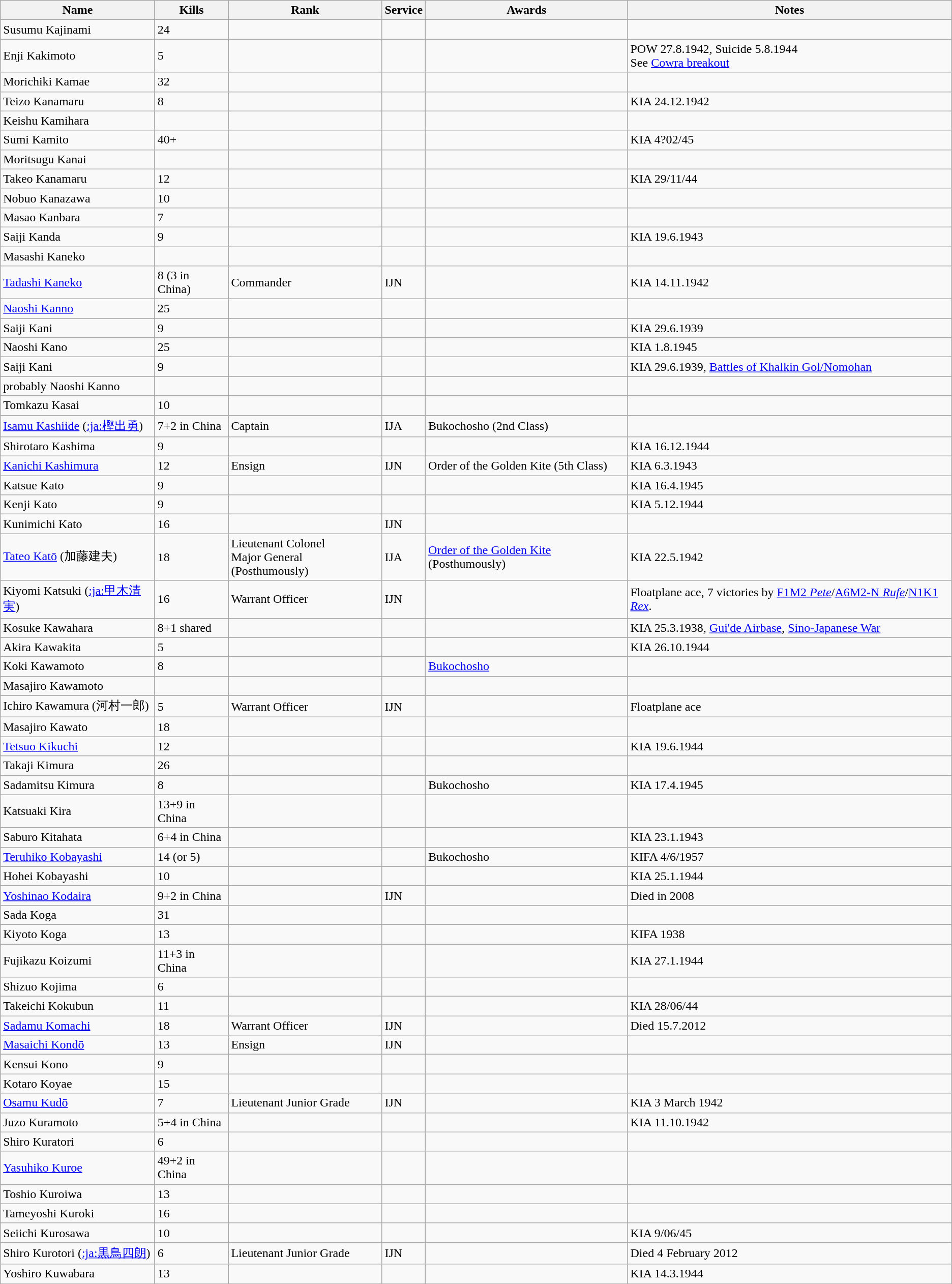<table class=wikitable>
<tr>
<th>Name</th>
<th>Kills</th>
<th>Rank</th>
<th>Service</th>
<th>Awards</th>
<th>Notes</th>
</tr>
<tr>
<td>Susumu Kajinami</td>
<td>24</td>
<td></td>
<td></td>
<td></td>
<td></td>
</tr>
<tr>
<td>Enji Kakimoto</td>
<td>5</td>
<td></td>
<td></td>
<td></td>
<td>POW 27.8.1942, Suicide 5.8.1944<br>See <a href='#'>Cowra breakout</a></td>
</tr>
<tr>
<td>Morichiki Kamae</td>
<td>32</td>
<td></td>
<td></td>
<td></td>
<td></td>
</tr>
<tr>
<td>Teizo Kanamaru</td>
<td>8</td>
<td></td>
<td></td>
<td></td>
<td>KIA 24.12.1942</td>
</tr>
<tr>
<td>Keishu Kamihara</td>
<td></td>
<td></td>
<td></td>
<td></td>
<td></td>
</tr>
<tr>
<td>Sumi Kamito</td>
<td>40+</td>
<td></td>
<td></td>
<td></td>
<td>KIA 4?02/45</td>
</tr>
<tr>
<td>Moritsugu Kanai</td>
<td></td>
<td></td>
<td></td>
<td></td>
<td></td>
</tr>
<tr>
<td>Takeo Kanamaru</td>
<td>12</td>
<td></td>
<td></td>
<td></td>
<td>KIA 29/11/44</td>
</tr>
<tr>
<td>Nobuo Kanazawa</td>
<td>10</td>
<td></td>
<td></td>
<td></td>
<td></td>
</tr>
<tr>
<td>Masao Kanbara</td>
<td>7</td>
<td></td>
<td></td>
<td></td>
<td></td>
</tr>
<tr>
<td>Saiji Kanda</td>
<td>9</td>
<td></td>
<td></td>
<td></td>
<td>KIA 19.6.1943</td>
</tr>
<tr>
<td>Masashi Kaneko</td>
<td></td>
<td></td>
<td></td>
<td></td>
<td></td>
</tr>
<tr>
<td><a href='#'>Tadashi Kaneko</a></td>
<td>8 (3 in China)</td>
<td>Commander</td>
<td>IJN</td>
<td></td>
<td>KIA 14.11.1942</td>
</tr>
<tr>
<td><a href='#'>Naoshi Kanno</a></td>
<td>25</td>
<td></td>
<td></td>
<td></td>
<td></td>
</tr>
<tr>
<td>Saiji Kani</td>
<td>9</td>
<td></td>
<td></td>
<td></td>
<td>KIA 29.6.1939</td>
</tr>
<tr>
<td>Naoshi Kano</td>
<td>25</td>
<td></td>
<td></td>
<td></td>
<td>KIA 1.8.1945</td>
</tr>
<tr>
<td>Saiji Kani</td>
<td>9</td>
<td></td>
<td></td>
<td></td>
<td>KIA 29.6.1939, <a href='#'>Battles of Khalkin Gol/Nomohan</a></td>
</tr>
<tr>
<td>probably Naoshi Kanno</td>
<td></td>
<td></td>
<td></td>
<td></td>
<td></td>
</tr>
<tr>
<td>Tomkazu Kasai </td>
<td>10</td>
<td></td>
<td></td>
<td></td>
<td></td>
</tr>
<tr>
<td><a href='#'>Isamu Kashiide</a> (<a href='#'>:ja:樫出勇</a>)</td>
<td>7+2 in China</td>
<td>Captain</td>
<td>IJA</td>
<td>Bukochosho (2nd Class)</td>
<td></td>
</tr>
<tr>
<td>Shirotaro Kashima</td>
<td>9</td>
<td></td>
<td></td>
<td></td>
<td>KIA 16.12.1944</td>
</tr>
<tr>
<td><a href='#'>Kanichi Kashimura</a></td>
<td>12</td>
<td>Ensign</td>
<td>IJN</td>
<td>Order of the Golden Kite (5th Class)</td>
<td>KIA 6.3.1943</td>
</tr>
<tr>
<td>Katsue Kato</td>
<td>9</td>
<td></td>
<td></td>
<td></td>
<td>KIA 16.4.1945</td>
</tr>
<tr>
<td>Kenji Kato</td>
<td>9</td>
<td></td>
<td></td>
<td></td>
<td>KIA 5.12.1944</td>
</tr>
<tr>
<td>Kunimichi Kato</td>
<td>16</td>
<td></td>
<td>IJN</td>
<td></td>
<td></td>
</tr>
<tr>
<td><a href='#'>Tateo Katō</a> (加藤建夫)</td>
<td>18</td>
<td>Lieutenant Colonel<br>Major General (Posthumously)</td>
<td>IJA</td>
<td><a href='#'>Order of the Golden Kite</a> (Posthumously)</td>
<td>KIA 22.5.1942</td>
</tr>
<tr>
<td>Kiyomi Katsuki (<a href='#'>:ja:甲木清実</a>)</td>
<td>16</td>
<td>Warrant Officer</td>
<td>IJN</td>
<td></td>
<td>Floatplane ace, 7 victories by <a href='#'>F1M2 <em>Pete</em></a>/<a href='#'>A6M2-N <em>Rufe</em></a>/<a href='#'>N1K1 <em>Rex</em></a>.</td>
</tr>
<tr>
<td>Kosuke Kawahara</td>
<td>8+1 shared</td>
<td></td>
<td></td>
<td></td>
<td>KIA 25.3.1938, <a href='#'>Gui'de Airbase</a>, <a href='#'>Sino-Japanese War</a></td>
</tr>
<tr>
<td>Akira Kawakita</td>
<td>5</td>
<td></td>
<td></td>
<td></td>
<td>KIA 26.10.1944</td>
</tr>
<tr>
<td>Koki Kawamoto</td>
<td>8</td>
<td></td>
<td></td>
<td><a href='#'>Bukochosho</a></td>
<td></td>
</tr>
<tr>
<td>Masajiro Kawamoto</td>
<td></td>
<td></td>
<td></td>
<td></td>
<td></td>
</tr>
<tr>
<td>Ichiro Kawamura (河村一郎)</td>
<td>5</td>
<td>Warrant Officer</td>
<td>IJN</td>
<td></td>
<td>Floatplane ace</td>
</tr>
<tr>
<td>Masajiro Kawato</td>
<td>18</td>
<td></td>
<td></td>
<td></td>
<td></td>
</tr>
<tr>
<td><a href='#'>Tetsuo Kikuchi</a></td>
<td>12</td>
<td></td>
<td></td>
<td></td>
<td>KIA 19.6.1944</td>
</tr>
<tr>
<td>Takaji Kimura</td>
<td>26</td>
<td></td>
<td></td>
<td></td>
<td></td>
</tr>
<tr>
<td>Sadamitsu Kimura</td>
<td>8</td>
<td></td>
<td></td>
<td>Bukochosho</td>
<td>KIA 17.4.1945</td>
</tr>
<tr>
<td>Katsuaki Kira</td>
<td>13+9 in China</td>
<td></td>
<td></td>
<td></td>
<td></td>
</tr>
<tr>
<td>Saburo Kitahata</td>
<td>6+4 in China</td>
<td></td>
<td></td>
<td></td>
<td>KIA 23.1.1943</td>
</tr>
<tr>
<td><a href='#'>Teruhiko Kobayashi</a></td>
<td>14 (or 5)</td>
<td></td>
<td></td>
<td>Bukochosho</td>
<td>KIFA 4/6/1957</td>
</tr>
<tr>
<td>Hohei Kobayashi</td>
<td>10</td>
<td></td>
<td></td>
<td></td>
<td>KIA 25.1.1944</td>
</tr>
<tr>
<td><a href='#'>Yoshinao Kodaira</a></td>
<td>9+2 in China</td>
<td></td>
<td>IJN</td>
<td></td>
<td>Died in 2008</td>
</tr>
<tr>
<td>Sada Koga</td>
<td>31</td>
<td></td>
<td></td>
<td></td>
<td></td>
</tr>
<tr>
<td>Kiyoto Koga</td>
<td>13</td>
<td></td>
<td></td>
<td></td>
<td>KIFA 1938</td>
</tr>
<tr>
<td>Fujikazu Koizumi</td>
<td>11+3 in China</td>
<td></td>
<td></td>
<td></td>
<td>KIA 27.1.1944</td>
</tr>
<tr>
<td>Shizuo Kojima</td>
<td>6</td>
<td></td>
<td></td>
<td></td>
<td></td>
</tr>
<tr>
<td>Takeichi Kokubun</td>
<td>11</td>
<td></td>
<td></td>
<td></td>
<td>KIA 28/06/44</td>
</tr>
<tr>
<td><a href='#'>Sadamu Komachi</a></td>
<td>18</td>
<td>Warrant Officer</td>
<td>IJN</td>
<td></td>
<td>Died 15.7.2012</td>
</tr>
<tr>
<td><a href='#'>Masaichi Kondō</a></td>
<td>13</td>
<td>Ensign</td>
<td>IJN</td>
<td></td>
<td></td>
</tr>
<tr>
<td>Kensui Kono</td>
<td>9</td>
<td></td>
<td></td>
<td></td>
<td></td>
</tr>
<tr>
<td>Kotaro Koyae</td>
<td>15</td>
<td></td>
<td></td>
<td></td>
<td></td>
</tr>
<tr>
<td><a href='#'>Osamu Kudō</a></td>
<td>7</td>
<td>Lieutenant Junior Grade</td>
<td>IJN</td>
<td></td>
<td>KIA 3 March 1942</td>
</tr>
<tr>
<td>Juzo Kuramoto</td>
<td>5+4 in China</td>
<td></td>
<td></td>
<td></td>
<td>KIA 11.10.1942</td>
</tr>
<tr>
<td>Shiro Kuratori</td>
<td>6</td>
<td></td>
<td></td>
<td></td>
<td></td>
</tr>
<tr>
<td><a href='#'>Yasuhiko Kuroe</a></td>
<td>49+2 in China</td>
<td></td>
<td></td>
<td></td>
<td></td>
</tr>
<tr>
<td>Toshio Kuroiwa</td>
<td>13</td>
<td></td>
<td></td>
<td></td>
<td></td>
</tr>
<tr>
<td>Tameyoshi Kuroki</td>
<td>16</td>
<td></td>
<td></td>
<td></td>
<td></td>
</tr>
<tr>
<td>Seiichi Kurosawa</td>
<td>10</td>
<td></td>
<td></td>
<td></td>
<td>KIA 9/06/45</td>
</tr>
<tr>
<td>Shiro Kurotori (<a href='#'>:ja:黒鳥四朗</a>)</td>
<td>6</td>
<td>Lieutenant Junior Grade</td>
<td>IJN</td>
<td></td>
<td>Died 4 February 2012</td>
</tr>
<tr>
<td>Yoshiro Kuwabara</td>
<td>13</td>
<td></td>
<td></td>
<td></td>
<td>KIA 14.3.1944</td>
</tr>
</table>
